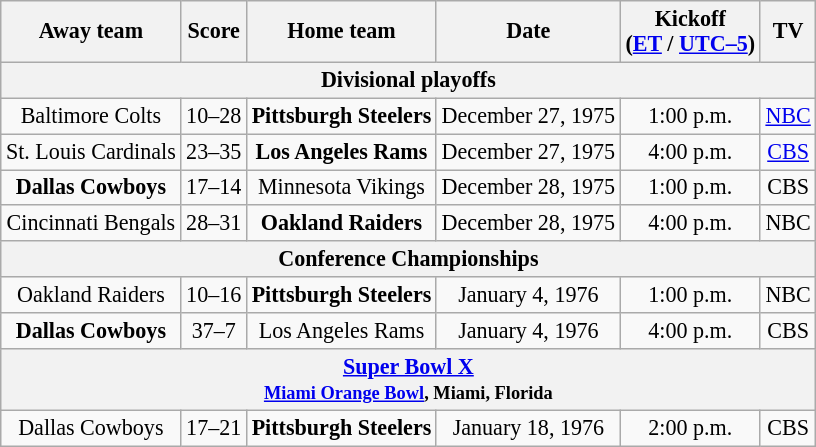<table class="wikitable" style="font-size:92%; text-align:center;">
<tr>
<th>Away team</th>
<th>Score</th>
<th>Home team</th>
<th>Date</th>
<th>Kickoff<br>(<a href='#'>ET</a> / <a href='#'>UTC–5</a>)</th>
<th>TV</th>
</tr>
<tr>
<th colspan="6">Divisional playoffs</th>
</tr>
<tr>
<td>Baltimore Colts</td>
<td>10–28</td>
<td><strong>Pittsburgh Steelers</strong></td>
<td>December 27, 1975</td>
<td>1:00 p.m.</td>
<td><a href='#'>NBC</a></td>
</tr>
<tr>
<td>St. Louis Cardinals</td>
<td>23–35</td>
<td><strong>Los Angeles Rams</strong></td>
<td>December 27, 1975</td>
<td>4:00 p.m.</td>
<td><a href='#'>CBS</a></td>
</tr>
<tr>
<td><strong>Dallas Cowboys</strong></td>
<td>17–14</td>
<td>Minnesota Vikings</td>
<td>December 28, 1975</td>
<td>1:00 p.m.</td>
<td>CBS</td>
</tr>
<tr>
<td>Cincinnati Bengals</td>
<td>28–31</td>
<td><strong>Oakland Raiders</strong></td>
<td>December 28, 1975</td>
<td>4:00 p.m.</td>
<td>NBC</td>
</tr>
<tr>
<th colspan="6">Conference Championships</th>
</tr>
<tr>
<td>Oakland Raiders</td>
<td>10–16</td>
<td><strong>Pittsburgh Steelers</strong></td>
<td>January 4, 1976</td>
<td>1:00 p.m.</td>
<td>NBC</td>
</tr>
<tr>
<td><strong>Dallas Cowboys</strong></td>
<td>37–7</td>
<td>Los Angeles Rams</td>
<td>January 4, 1976</td>
<td>4:00 p.m.</td>
<td>CBS</td>
</tr>
<tr>
<th colspan="6"><a href='#'>Super Bowl X</a><br><small><a href='#'>Miami Orange Bowl</a>, Miami, Florida</small></th>
</tr>
<tr>
<td>Dallas Cowboys</td>
<td>17–21</td>
<td><strong>Pittsburgh Steelers</strong></td>
<td>January 18, 1976</td>
<td>2:00 p.m.</td>
<td>CBS</td>
</tr>
</table>
